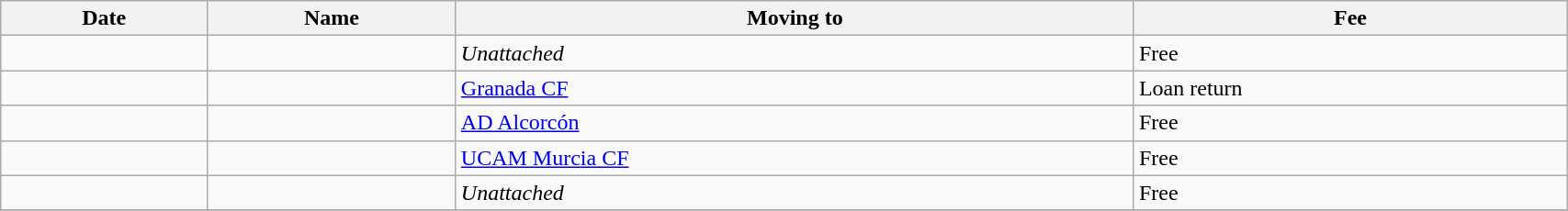<table class="wikitable sortable" width=90%>
<tr>
<th>Date</th>
<th>Name</th>
<th>Moving to</th>
<th>Fee</th>
</tr>
<tr>
<td></td>
<td> </td>
<td> <em>Unattached</em></td>
<td>Free</td>
</tr>
<tr>
<td></td>
<td> </td>
<td> <a href='#'>Granada CF</a></td>
<td>Loan return</td>
</tr>
<tr>
<td></td>
<td> </td>
<td> <a href='#'>AD Alcorcón</a></td>
<td>Free</td>
</tr>
<tr>
<td></td>
<td> </td>
<td> <a href='#'>UCAM Murcia CF</a></td>
<td>Free</td>
</tr>
<tr>
<td></td>
<td> </td>
<td> <em>Unattached</em></td>
<td>Free</td>
</tr>
<tr>
</tr>
</table>
